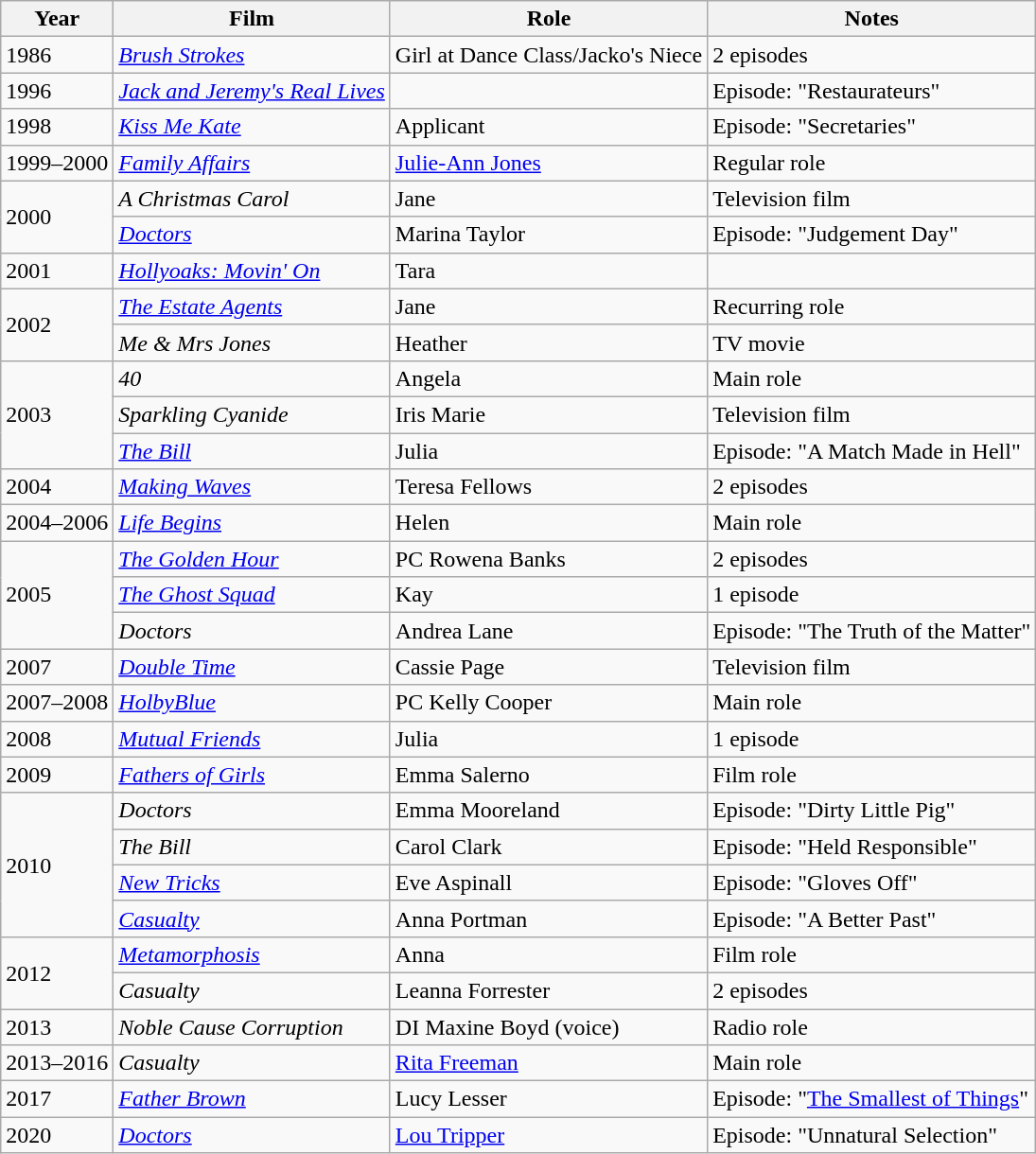<table class="wikitable">
<tr>
<th>Year</th>
<th>Film</th>
<th>Role</th>
<th>Notes</th>
</tr>
<tr>
<td>1986</td>
<td><em><a href='#'>Brush Strokes</a></em></td>
<td>Girl at Dance Class/Jacko's Niece</td>
<td>2 episodes</td>
</tr>
<tr>
<td>1996</td>
<td><em><a href='#'>Jack and Jeremy's Real Lives</a></em></td>
<td></td>
<td>Episode: "Restaurateurs"</td>
</tr>
<tr>
<td>1998</td>
<td><em><a href='#'>Kiss Me Kate</a></em></td>
<td>Applicant</td>
<td>Episode: "Secretaries"</td>
</tr>
<tr>
<td>1999–2000</td>
<td><em><a href='#'>Family Affairs</a></em></td>
<td><a href='#'>Julie-Ann Jones</a></td>
<td>Regular role</td>
</tr>
<tr>
<td rowspan=2>2000</td>
<td><em>A Christmas Carol</em></td>
<td>Jane</td>
<td>Television film</td>
</tr>
<tr>
<td><em><a href='#'>Doctors</a></em></td>
<td>Marina Taylor</td>
<td>Episode: "Judgement Day"</td>
</tr>
<tr>
<td>2001</td>
<td><em><a href='#'>Hollyoaks: Movin' On</a></em></td>
<td>Tara</td>
<td></td>
</tr>
<tr>
<td rowspan=2>2002</td>
<td><em><a href='#'>The Estate Agents</a></em></td>
<td>Jane</td>
<td>Recurring role</td>
</tr>
<tr>
<td><em>Me & Mrs Jones</em></td>
<td>Heather</td>
<td>TV movie</td>
</tr>
<tr>
<td rowspan=3>2003</td>
<td><em>40</em></td>
<td>Angela</td>
<td>Main role</td>
</tr>
<tr>
<td><em>Sparkling Cyanide</em></td>
<td>Iris Marie</td>
<td>Television film</td>
</tr>
<tr>
<td><em><a href='#'>The Bill</a></em></td>
<td>Julia</td>
<td>Episode: "A Match Made in Hell"</td>
</tr>
<tr>
<td>2004</td>
<td><em><a href='#'>Making Waves</a></em></td>
<td>Teresa Fellows</td>
<td>2 episodes</td>
</tr>
<tr>
<td>2004–2006</td>
<td><em><a href='#'>Life Begins</a></em></td>
<td>Helen</td>
<td>Main role</td>
</tr>
<tr>
<td rowspan=3>2005</td>
<td><em><a href='#'>The Golden Hour</a></em></td>
<td>PC Rowena Banks</td>
<td>2 episodes</td>
</tr>
<tr>
<td><em><a href='#'>The Ghost Squad</a></em></td>
<td>Kay</td>
<td>1 episode</td>
</tr>
<tr>
<td><em>Doctors</em></td>
<td>Andrea Lane</td>
<td>Episode: "The Truth of the Matter"</td>
</tr>
<tr>
<td>2007</td>
<td><em><a href='#'>Double Time</a></em></td>
<td>Cassie Page</td>
<td>Television film</td>
</tr>
<tr>
<td>2007–2008</td>
<td><em><a href='#'>HolbyBlue</a></em></td>
<td>PC Kelly Cooper</td>
<td>Main role</td>
</tr>
<tr>
<td>2008</td>
<td><em><a href='#'>Mutual Friends</a></em></td>
<td>Julia</td>
<td>1 episode</td>
</tr>
<tr>
<td>2009</td>
<td><em><a href='#'>Fathers of Girls</a></em></td>
<td>Emma Salerno</td>
<td>Film role</td>
</tr>
<tr>
<td rowspan=4>2010</td>
<td><em>Doctors</em></td>
<td>Emma Mooreland</td>
<td>Episode: "Dirty Little Pig"</td>
</tr>
<tr>
<td><em>The Bill</em></td>
<td>Carol Clark</td>
<td>Episode: "Held Responsible"</td>
</tr>
<tr>
<td><em><a href='#'>New Tricks</a></em></td>
<td>Eve Aspinall</td>
<td>Episode: "Gloves Off"</td>
</tr>
<tr>
<td><em><a href='#'>Casualty</a></em></td>
<td>Anna Portman</td>
<td>Episode: "A Better Past"</td>
</tr>
<tr>
<td rowspan=2>2012</td>
<td><em><a href='#'>Metamorphosis</a></em></td>
<td>Anna</td>
<td>Film role</td>
</tr>
<tr>
<td><em>Casualty</em></td>
<td>Leanna Forrester</td>
<td>2 episodes</td>
</tr>
<tr>
<td>2013</td>
<td><em>Noble Cause Corruption</em></td>
<td>DI Maxine Boyd (voice)</td>
<td>Radio role</td>
</tr>
<tr>
<td>2013–2016</td>
<td><em>Casualty</em></td>
<td><a href='#'>Rita Freeman</a></td>
<td>Main role</td>
</tr>
<tr>
<td>2017</td>
<td><em><a href='#'>Father Brown</a></em></td>
<td>Lucy Lesser</td>
<td>Episode: "<a href='#'>The Smallest of Things</a>"</td>
</tr>
<tr>
<td>2020</td>
<td><em><a href='#'>Doctors</a></em></td>
<td><a href='#'>Lou Tripper</a></td>
<td>Episode: "Unnatural Selection"</td>
</tr>
</table>
